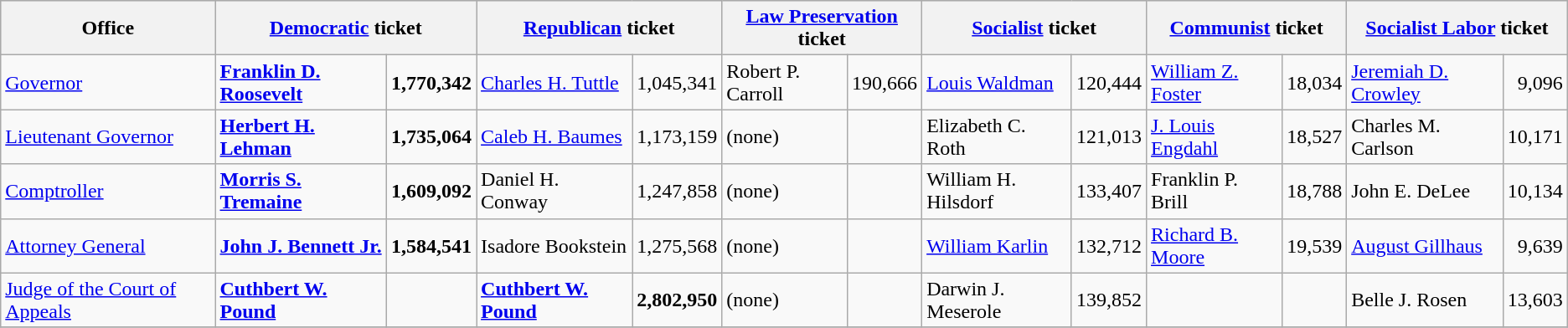<table class=wikitable>
<tr bgcolor=lightgrey>
<th>Office</th>
<th colspan="2" ><a href='#'>Democratic</a> ticket</th>
<th colspan="2" ><a href='#'>Republican</a> ticket</th>
<th colspan="2" ><a href='#'>Law Preservation</a> ticket</th>
<th colspan="2" ><a href='#'>Socialist</a> ticket</th>
<th colspan="2" ><a href='#'>Communist</a> ticket</th>
<th colspan="2" ><a href='#'>Socialist Labor</a> ticket</th>
</tr>
<tr>
<td><a href='#'>Governor</a></td>
<td><strong><a href='#'>Franklin D. Roosevelt</a></strong></td>
<td align="right"><strong>1,770,342</strong></td>
<td><a href='#'>Charles H. Tuttle</a></td>
<td align="right">1,045,341</td>
<td>Robert P. Carroll</td>
<td align="right">190,666</td>
<td><a href='#'>Louis Waldman</a></td>
<td align="right">120,444</td>
<td><a href='#'>William Z. Foster</a></td>
<td align="right">18,034</td>
<td><a href='#'>Jeremiah D. Crowley</a></td>
<td align="right">9,096</td>
</tr>
<tr>
<td><a href='#'>Lieutenant Governor</a></td>
<td><strong><a href='#'>Herbert H. Lehman</a></strong></td>
<td align="right"><strong>1,735,064</strong></td>
<td><a href='#'>Caleb H. Baumes</a></td>
<td align="right">1,173,159</td>
<td>(none)</td>
<td align="right"></td>
<td>Elizabeth C. Roth</td>
<td align="right">121,013</td>
<td><a href='#'>J. Louis Engdahl</a></td>
<td align="right">18,527</td>
<td>Charles M. Carlson</td>
<td align="right">10,171</td>
</tr>
<tr>
<td><a href='#'>Comptroller</a></td>
<td><strong><a href='#'>Morris S. Tremaine</a></strong></td>
<td align="right"><strong>1,609,092</strong></td>
<td>Daniel H. Conway</td>
<td align="right">1,247,858</td>
<td>(none)</td>
<td align="right"></td>
<td>William H. Hilsdorf</td>
<td align="right">133,407</td>
<td>Franklin P. Brill</td>
<td align="right">18,788</td>
<td>John E. DeLee</td>
<td align="right">10,134</td>
</tr>
<tr>
<td><a href='#'>Attorney General</a></td>
<td><strong><a href='#'>John J. Bennett Jr.</a></strong></td>
<td align="right"><strong>1,584,541</strong></td>
<td>Isadore Bookstein</td>
<td align="right">1,275,568</td>
<td>(none)</td>
<td align="right"></td>
<td><a href='#'>William Karlin</a></td>
<td align="right">132,712</td>
<td><a href='#'>Richard B. Moore</a></td>
<td align="right">19,539</td>
<td><a href='#'>August Gillhaus</a></td>
<td align="right">9,639</td>
</tr>
<tr>
<td><a href='#'>Judge of the Court of Appeals</a></td>
<td><strong><a href='#'>Cuthbert W. Pound</a></strong></td>
<td align="right"></td>
<td><strong><a href='#'>Cuthbert W. Pound</a></strong></td>
<td align="right"><strong>2,802,950</strong></td>
<td>(none)</td>
<td align="right"></td>
<td>Darwin J. Meserole</td>
<td align="right">139,852</td>
<td></td>
<td align="right"></td>
<td>Belle J. Rosen</td>
<td align="right">13,603</td>
</tr>
<tr>
</tr>
</table>
